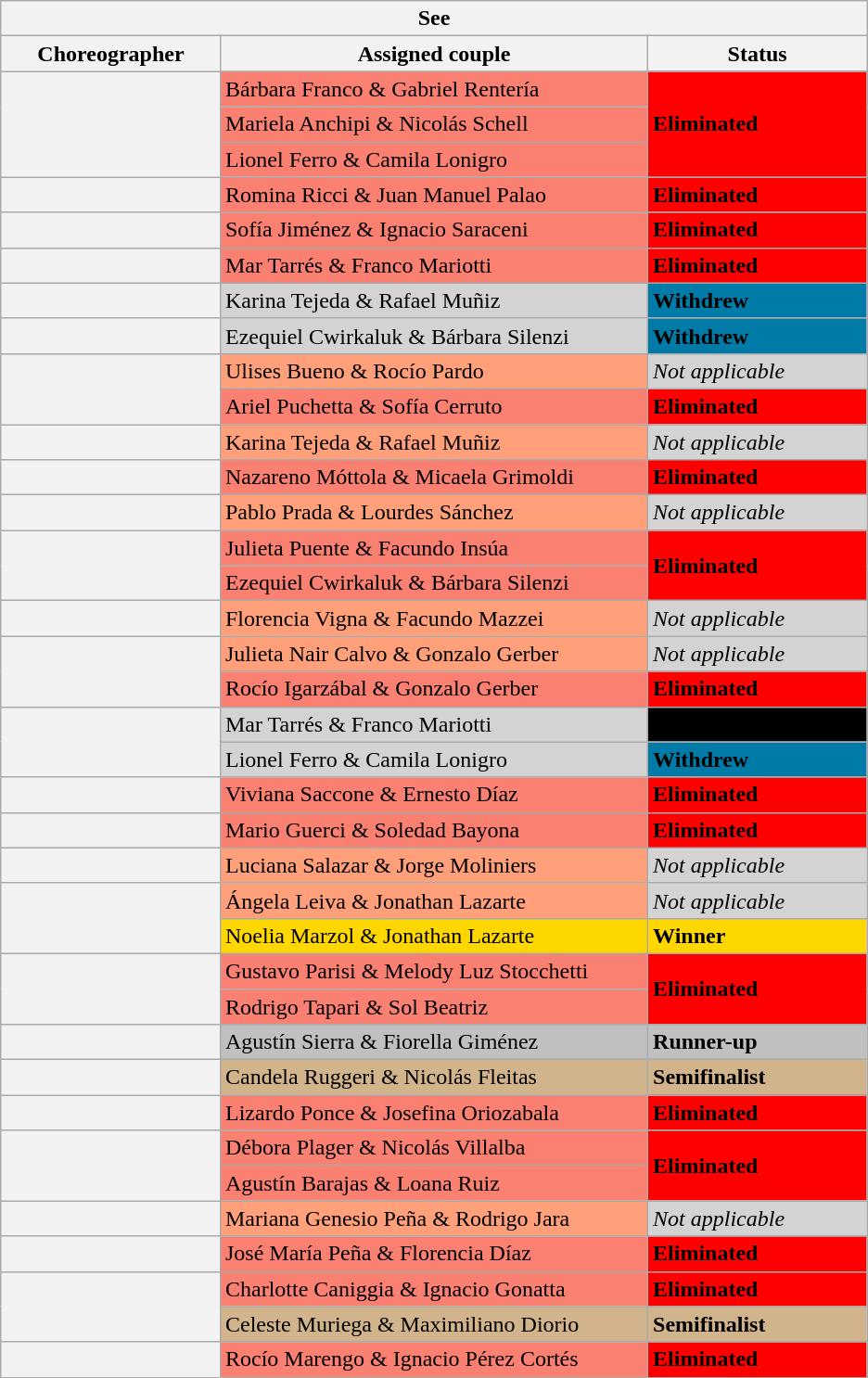<table class="wikitable collapsible collapsed" style="font-size:100%; text-align: left width: 89%; margin:auto">
<tr>
<th colspan="3" style="with: 100%" align="center">See</th>
</tr>
<tr bgcolor="lightgrey">
<th width="150">Choreographer</th>
<th width="300">Assigned couple</th>
<th width="150">Status</th>
</tr>
<tr>
<th rowspan="3"></th>
<td bgcolor="salmon">Bárbara Franco & Gabriel Rentería</td>
<td rowspan="3" bgcolor="red"><span><strong>Eliminated</strong></span></td>
</tr>
<tr>
<td bgcolor="salmon">Mariela Anchipi & Nicolás Schell</td>
</tr>
<tr>
<td bgcolor="salmon">Lionel Ferro & Camila Lonigro</td>
</tr>
<tr>
<th></th>
<td bgcolor="salmon">Romina Ricci & Juan Manuel Palao</td>
<td bgcolor="red"><span><strong>Eliminated</strong></span></td>
</tr>
<tr>
<th></th>
<td bgcolor="salmon">Sofía Jiménez & Ignacio Saraceni</td>
<td bgcolor="red"><span><strong>Eliminated</strong></span></td>
</tr>
<tr>
<th></th>
<td bgcolor="salmon">Mar Tarrés & Franco Mariotti</td>
<td bgcolor="red"><span><strong>Eliminated</strong></span></td>
</tr>
<tr>
<th></th>
<td bgcolor="lightgrey">Karina Tejeda & Rafael Muñiz </td>
<td bgcolor="#007BA7"><strong>Withdrew</strong></td>
</tr>
<tr>
<th></th>
<td bgcolor="lightgrey">Ezequiel Cwirkaluk & Bárbara Silenzi </td>
<td bgcolor="#007BA7"><strong>Withdrew</strong></td>
</tr>
<tr>
<th rowspan="2"></th>
<td bgcolor="lightsalmon">Ulises Bueno & Rocío Pardo</td>
<td bgcolor="lightgrey"><em>Not applicable</em></td>
</tr>
<tr>
<td bgcolor="salmon">Ariel Puchetta & Sofía Cerruto</td>
<td bgcolor="red"><span><strong>Eliminated</strong></span></td>
</tr>
<tr>
<th></th>
<td bgcolor="lightsalmon">Karina Tejeda & Rafael Muñiz</td>
<td bgcolor="lightgrey"><em>Not applicable</em></td>
</tr>
<tr>
<th></th>
<td bgcolor="salmon">Nazareno Móttola & Micaela Grimoldi</td>
<td bgcolor="red"><span><strong>Eliminated</strong></span></td>
</tr>
<tr>
<th></th>
<td bgcolor="lightsalmon">Pablo Prada & Lourdes Sánchez</td>
<td bgcolor="lightgrey"><em>Not applicable</em></td>
</tr>
<tr>
<th rowspan="2"></th>
<td bgcolor="salmon">Julieta Puente & Facundo Insúa</td>
<td rowspan="2" bgcolor="red"><span><strong>Eliminated</strong></span></td>
</tr>
<tr>
<td bgcolor="salmon">Ezequiel Cwirkaluk & Bárbara Silenzi</td>
</tr>
<tr>
<th></th>
<td bgcolor="lightsalmon">Florencia Vigna & Facundo Mazzei</td>
<td bgcolor="lightgrey"><em>Not applicable</em></td>
</tr>
<tr>
<th rowspan="2"></th>
<td bgcolor="lightsalmon">Julieta Nair Calvo & Gonzalo Gerber</td>
<td bgcolor="lightgrey"><em>Not applicable</em></td>
</tr>
<tr>
<td bgcolor="salmon">Rocío Igarzábal & Gonzalo Gerber</td>
<td bgcolor="red"><span><strong>Eliminated</strong></span></td>
</tr>
<tr>
<th rowspan="2"></th>
<td bgcolor="lightgrey">Mar Tarrés & Franco Mariotti </td>
<td bgcolor="black"><span><strong>Disqualified</strong></span></td>
</tr>
<tr>
<td bgcolor="lightgrey">Lionel Ferro & Camila Lonigro </td>
<td bgcolor="#007BA7"><strong>Withdrew</strong></td>
</tr>
<tr>
<th></th>
<td bgcolor="salmon">Viviana Saccone & Ernesto Díaz</td>
<td bgcolor="red"><span><strong>Eliminated</strong></span></td>
</tr>
<tr>
<th></th>
<td bgcolor="salmon">Mario Guerci & Soledad Bayona</td>
<td bgcolor="red"><span><strong>Eliminated</strong></span></td>
</tr>
<tr>
<th></th>
<td bgcolor="lightsalmon">Luciana Salazar & Jorge Moliniers</td>
<td bgcolor="lightgrey"><em>Not applicable</em></td>
</tr>
<tr>
<th rowspan="2"></th>
<td bgcolor="lightsalmon">Ángela Leiva & Jonathan Lazarte</td>
<td bgcolor="lightgrey"><em>Not applicable</em></td>
</tr>
<tr>
<td style="background:gold">Noelia Marzol & Jonathan Lazarte</td>
<td style="background:gold"><strong>Winner</strong></td>
</tr>
<tr>
<th rowspan="2"></th>
<td bgcolor="salmon">Gustavo Parisi & Melody Luz Stocchetti</td>
<td rowspan="2" bgcolor="red"><span><strong>Eliminated</strong></span></td>
</tr>
<tr>
<td bgcolor="salmon">Rodrigo Tapari & Sol Beatriz</td>
</tr>
<tr>
<th></th>
<td style="background:silver">Agustín Sierra & Fiorella Giménez</td>
<td style="background:silver"><strong>Runner-up</strong></td>
</tr>
<tr>
<th></th>
<td bgcolor="tan">Candela Ruggeri & Nicolás Fleitas</td>
<td bgcolor="tan"><strong>Semifinalist</strong></td>
</tr>
<tr>
<th></th>
<td bgcolor="salmon">Lizardo Ponce & Josefina Oriozabala</td>
<td bgcolor="red"><span><strong>Eliminated</strong></span></td>
</tr>
<tr>
<th rowspan="2"></th>
<td bgcolor="salmon">Débora Plager & Nicolás Villalba</td>
<td rowspan="2" bgcolor="red"><span><strong>Eliminated</strong></span></td>
</tr>
<tr>
<td bgcolor="salmon">Agustín Barajas & Loana Ruiz</td>
</tr>
<tr>
<th></th>
<td bgcolor="lightsalmon">Mariana Genesio Peña & Rodrigo Jara</td>
<td bgcolor="lightgrey"><em>Not applicable</em></td>
</tr>
<tr>
<th></th>
<td bgcolor="salmon">José María Peña & Florencia Díaz</td>
<td bgcolor="red"><span><strong>Eliminated</strong></span></td>
</tr>
<tr>
<th rowspan="2"></th>
<td bgcolor="salmon">Charlotte Caniggia & Ignacio Gonatta</td>
<td bgcolor="red"><span><strong>Eliminated</strong></span></td>
</tr>
<tr>
<td bgcolor="tan">Celeste Muriega & Maximiliano Diorio</td>
<td bgcolor="tan"><strong>Semifinalist</strong></td>
</tr>
<tr>
<th></th>
<td bgcolor="salmon">Rocío Marengo & Ignacio Pérez Cortés</td>
<td bgcolor="red"><span><strong>Eliminated</strong></span></td>
</tr>
</table>
